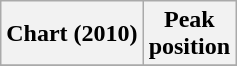<table class="wikitable sortable plainrowheaders" style="text-align:center">
<tr>
<th scope="col">Chart (2010)</th>
<th scope="col">Peak<br> position</th>
</tr>
<tr>
</tr>
</table>
